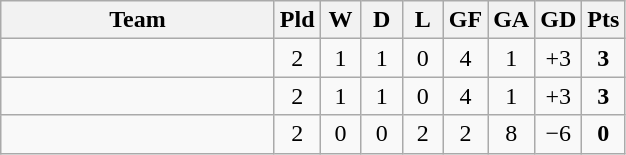<table class="wikitable" style="text-align: center;">
<tr>
<th width=175>Team</th>
<th width=20>Pld</th>
<th width=20>W</th>
<th width=20>D</th>
<th width=20>L</th>
<th width=20>GF</th>
<th width=20>GA</th>
<th width=20>GD</th>
<th width=20>Pts</th>
</tr>
<tr>
<td align="left"></td>
<td>2</td>
<td>1</td>
<td>1</td>
<td>0</td>
<td>4</td>
<td>1</td>
<td>+3</td>
<td><strong>3</strong></td>
</tr>
<tr>
<td align="left"></td>
<td>2</td>
<td>1</td>
<td>1</td>
<td>0</td>
<td>4</td>
<td>1</td>
<td>+3</td>
<td><strong>3</strong></td>
</tr>
<tr>
<td align="left"></td>
<td>2</td>
<td>0</td>
<td>0</td>
<td>2</td>
<td>2</td>
<td>8</td>
<td>−6</td>
<td><strong>0</strong></td>
</tr>
</table>
